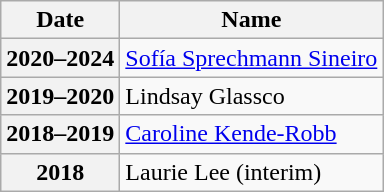<table class="wikitable">
<tr>
<th scope="col">Date</th>
<th scope="col">Name</th>
</tr>
<tr>
<th scope="row">2020–2024</th>
<td><a href='#'>Sofía Sprechmann Sineiro</a></td>
</tr>
<tr>
<th scope="row">2019–2020</th>
<td>Lindsay Glassco</td>
</tr>
<tr>
<th scope="row">2018–2019</th>
<td><a href='#'>Caroline Kende-Robb</a></td>
</tr>
<tr>
<th scope="row">2018</th>
<td>Laurie Lee (interim)</td>
</tr>
</table>
